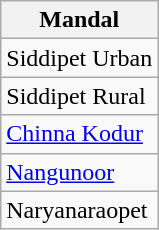<table class="wikitable sortable static-row-numbers static-row-header-hash">
<tr>
<th>Mandal</th>
</tr>
<tr>
<td>Siddipet Urban</td>
</tr>
<tr>
<td>Siddipet Rural</td>
</tr>
<tr>
<td><a href='#'>Chinna Kodur</a></td>
</tr>
<tr>
<td><a href='#'>Nangunoor</a></td>
</tr>
<tr>
<td>Naryanaraopet</td>
</tr>
</table>
